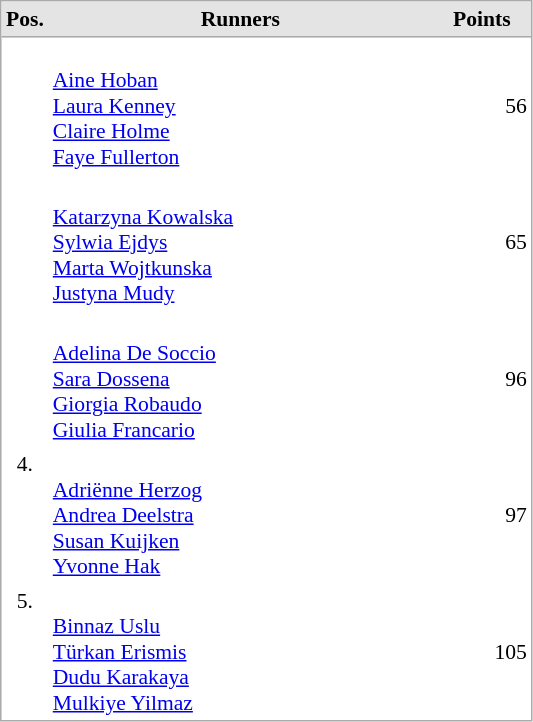<table cellspacing="0" cellpadding="3" style="border:1px solid #AAAAAA;font-size:90%">
<tr bgcolor="#E4E4E4">
<th style="border-bottom:1px solid #AAAAAA" width=10>Pos.</th>
<th style="border-bottom:1px solid #AAAAAA" width=250>Runners</th>
<th style="border-bottom:1px solid #AAAAAA" width=60>Points</th>
</tr>
<tr align="center">
<td align="center" valign="top"></td>
<td align="left"><br> <a href='#'>Aine Hoban</a><br> <a href='#'>Laura Kenney</a><br> <a href='#'>Claire Holme</a><br> <a href='#'>Faye Fullerton</a></td>
<td align="right">56</td>
</tr>
<tr align="center">
<td align="center" valign="top"></td>
<td align="left"><br> <a href='#'>Katarzyna Kowalska</a><br> <a href='#'>Sylwia Ejdys</a><br> <a href='#'>Marta Wojtkunska</a><br> <a href='#'>Justyna Mudy</a></td>
<td align="right">65</td>
</tr>
<tr align="center">
<td align="center" valign="top"></td>
<td align="left"><br> <a href='#'>Adelina De Soccio</a><br> <a href='#'>Sara Dossena</a><br> <a href='#'>Giorgia Robaudo</a><br> <a href='#'>Giulia Francario</a></td>
<td align="right">96</td>
</tr>
<tr align="center">
<td align="center" valign="top">4.</td>
<td align="left"><br> <a href='#'>Adriënne Herzog</a><br> <a href='#'>Andrea Deelstra</a><br> <a href='#'>Susan Kuijken</a><br> <a href='#'>Yvonne Hak</a></td>
<td align="right">97</td>
</tr>
<tr align="center">
<td align="center" valign="top">5.</td>
<td align="left"><br> <a href='#'>Binnaz Uslu</a><br> <a href='#'>Türkan Erismis</a><br> <a href='#'>Dudu Karakaya</a><br> <a href='#'>Mulkiye Yilmaz</a></td>
<td align="right">105</td>
</tr>
</table>
